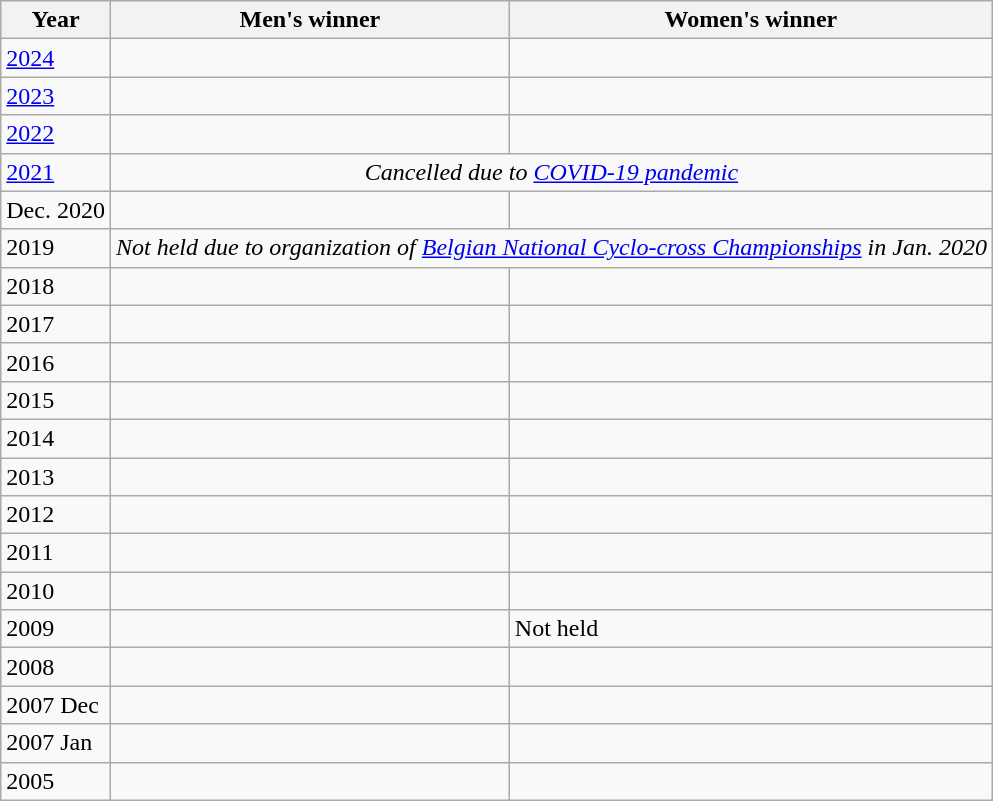<table class="wikitable">
<tr>
<th>Year</th>
<th>Men's winner</th>
<th>Women's winner</th>
</tr>
<tr>
<td><a href='#'>2024</a></td>
<td></td>
<td></td>
</tr>
<tr>
<td><a href='#'>2023</a></td>
<td></td>
<td></td>
</tr>
<tr>
<td><a href='#'>2022</a></td>
<td></td>
<td></td>
</tr>
<tr>
<td><a href='#'>2021</a></td>
<td colspan=2 align=center><em>Cancelled due to <a href='#'>COVID-19 pandemic</a></em></td>
</tr>
<tr>
<td>Dec. 2020</td>
<td></td>
<td></td>
</tr>
<tr>
<td>2019</td>
<td colspan=2><em>Not held due to organization of <a href='#'>Belgian National Cyclo-cross Championships</a> in Jan. 2020</em></td>
</tr>
<tr>
<td>2018</td>
<td></td>
<td></td>
</tr>
<tr>
<td>2017</td>
<td></td>
<td></td>
</tr>
<tr>
<td>2016</td>
<td></td>
<td></td>
</tr>
<tr>
<td>2015</td>
<td></td>
<td></td>
</tr>
<tr>
<td>2014</td>
<td></td>
<td></td>
</tr>
<tr>
<td>2013</td>
<td></td>
<td></td>
</tr>
<tr>
<td>2012</td>
<td></td>
<td></td>
</tr>
<tr>
<td>2011</td>
<td></td>
<td></td>
</tr>
<tr>
<td>2010</td>
<td></td>
<td></td>
</tr>
<tr>
<td>2009</td>
<td></td>
<td>Not held</td>
</tr>
<tr>
<td>2008</td>
<td></td>
<td></td>
</tr>
<tr>
<td>2007 Dec</td>
<td></td>
<td></td>
</tr>
<tr>
<td>2007 Jan</td>
<td></td>
<td></td>
</tr>
<tr>
<td>2005</td>
<td></td>
<td></td>
</tr>
</table>
